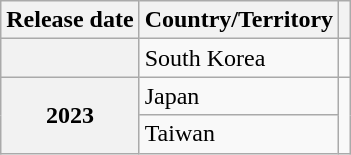<table class="wikitable plainrowheaders sortable">
<tr>
<th scope="col">Release date</th>
<th scope="col">Country/Territory</th>
<th scope="col"></th>
</tr>
<tr>
<th scope="row"></th>
<td>South Korea</td>
<td style="text-align:center"></td>
</tr>
<tr>
<th scope="row" rowspan="2">2023</th>
<td>Japan</td>
<td rowspan="2" style="text-align:center"></td>
</tr>
<tr>
<td>Taiwan</td>
</tr>
</table>
